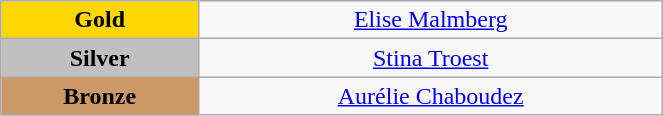<table class="wikitable" style="text-align:center; " width="35%">
<tr>
<td bgcolor="gold"><strong>Gold</strong></td>
<td><a href='#'>Elise Malmberg</a><br>  <small><em></em></small></td>
</tr>
<tr>
<td bgcolor="silver"><strong>Silver</strong></td>
<td><a href='#'>Stina Troest</a><br>  <small><em></em></small></td>
</tr>
<tr>
<td bgcolor="CC9966"><strong>Bronze</strong></td>
<td><a href='#'>Aurélie Chaboudez</a><br>  <small><em></em></small></td>
</tr>
</table>
